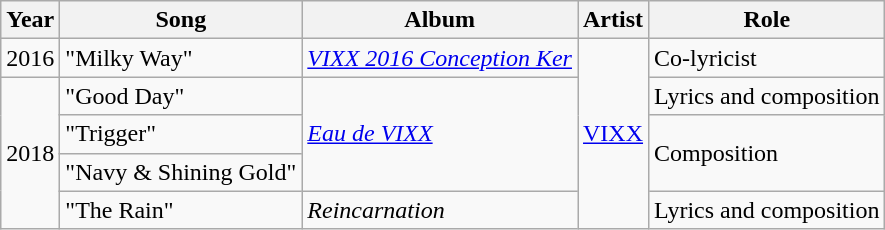<table class="wikitable">
<tr>
<th>Year</th>
<th>Song</th>
<th>Album</th>
<th>Artist</th>
<th>Role</th>
</tr>
<tr>
<td>2016</td>
<td>"Milky Way"</td>
<td><em><a href='#'>VIXX 2016 Conception Ker</a></em></td>
<td rowspan=5><a href='#'>VIXX</a></td>
<td>Co-lyricist</td>
</tr>
<tr>
<td rowspan="4">2018</td>
<td>"Good Day"</td>
<td rowspan=3><em><a href='#'>Eau de VIXX</a></em></td>
<td>Lyrics and composition</td>
</tr>
<tr>
<td>"Trigger"</td>
<td rowspan=2>Composition</td>
</tr>
<tr>
<td>"Navy & Shining Gold"</td>
</tr>
<tr>
<td>"The Rain"</td>
<td><em>Reincarnation</em></td>
<td>Lyrics and composition</td>
</tr>
</table>
